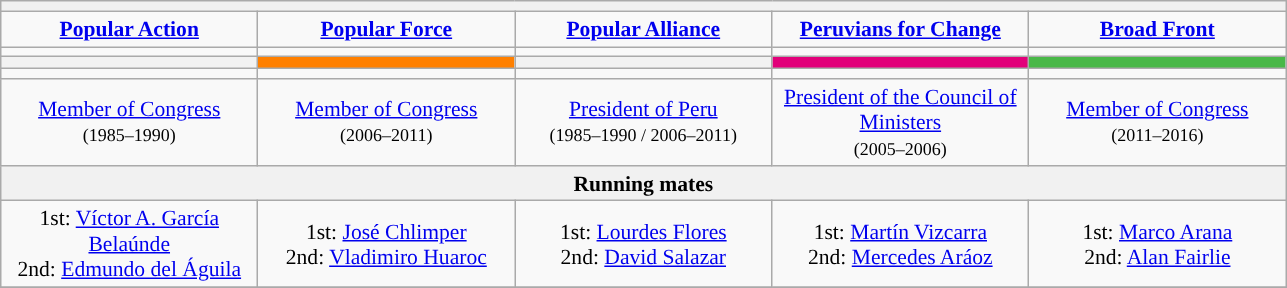<table class="wikitable" style="font-size:90%; text-align:center;">
<tr>
<td colspan="5" style="background:#f1f1f1; width:850px;"></td>
</tr>
<tr>
<td><strong><a href='#'>Popular Action</a></strong></td>
<td><strong><a href='#'>Popular Force</a></strong></td>
<td><strong><a href='#'>Popular Alliance</a></strong></td>
<td><strong><a href='#'>Peruvians for Change</a></strong></td>
<td><strong><a href='#'>Broad Front</a></strong></td>
</tr>
<tr>
<td></td>
<td></td>
<td></td>
<td></td>
<td></td>
</tr>
<tr>
<th style="width:160px; font-size:120%; background:"><a href='#'></a></th>
<th style="width:160px; font-size:120%; background:#FF8000;"><a href='#'></a></th>
<th style="width:160px; font-size:120%; background:"><a href='#'></a></th>
<th style="width:160px; font-size:120%; background:#E2007A;"><a href='#'></a></th>
<th style="width:160px; font-size:120%; background:#49b848;"><a href='#'></a></th>
</tr>
<tr>
<td></td>
<td></td>
<td></td>
<td></td>
<td></td>
</tr>
<tr>
<td><a href='#'>Member of Congress</a><br><small>(1985–1990)</small></td>
<td><a href='#'>Member of Congress</a><br><small>(2006–2011)</small></td>
<td><a href='#'>President of Peru</a><br><small>(1985–1990 / 2006–2011)</small></td>
<td><a href='#'>President of the Council of Ministers</a><br><small>(2005–2006)</small></td>
<td><a href='#'>Member of Congress</a><br><small>(2011–2016)</small></td>
</tr>
<tr>
<td colspan="5" style="background:#f1f1f1; width:850px;"><strong>Running mates</strong></td>
</tr>
<tr>
<td>1st: <a href='#'>Víctor A. García Belaúnde</a><br>2nd: <a href='#'>Edmundo del Águila</a></td>
<td>1st: <a href='#'>José Chlimper</a><br>2nd: <a href='#'>Vladimiro Huaroc</a></td>
<td>1st: <a href='#'>Lourdes Flores</a><br>2nd: <a href='#'>David Salazar</a></td>
<td>1st: <a href='#'>Martín Vizcarra</a><br>2nd: <a href='#'>Mercedes Aráoz</a></td>
<td>1st: <a href='#'>Marco Arana</a><br>2nd: <a href='#'>Alan Fairlie</a></td>
</tr>
<tr>
</tr>
</table>
